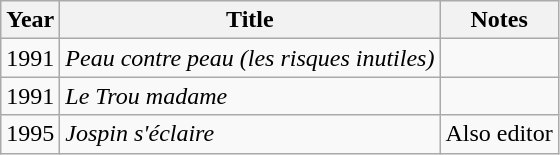<table class="wikitable">
<tr>
<th>Year</th>
<th>Title</th>
<th>Notes</th>
</tr>
<tr>
<td>1991</td>
<td><em>Peau contre peau (les risques inutiles)</em></td>
<td></td>
</tr>
<tr>
<td>1991</td>
<td><em>Le Trou madame</em></td>
<td></td>
</tr>
<tr>
<td>1995</td>
<td><em>Jospin s'éclaire</em></td>
<td>Also editor</td>
</tr>
</table>
